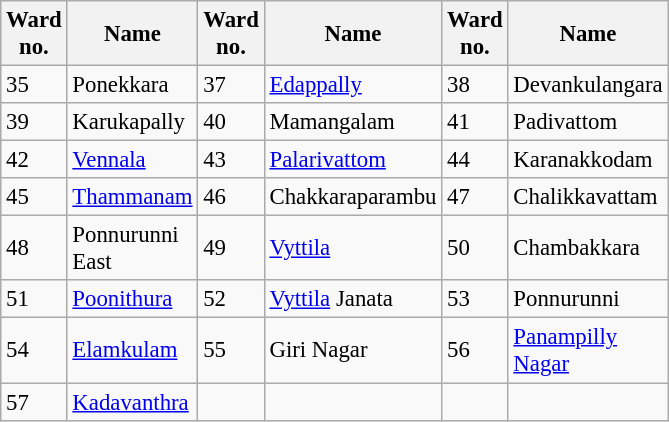<table class="wikitable sortable" style="font-size: 95%;">
<tr>
<th width="20px">Ward no.</th>
<th width="75px">Name</th>
<th width="20px">Ward no.</th>
<th width="75px">Name</th>
<th width="20px">Ward no.</th>
<th width="75px">Name</th>
</tr>
<tr>
<td>35</td>
<td>Ponekkara</td>
<td>37</td>
<td><a href='#'>Edappally</a></td>
<td>38</td>
<td>Devankulangara</td>
</tr>
<tr>
<td>39</td>
<td>Karukapally</td>
<td>40</td>
<td>Mamangalam</td>
<td>41</td>
<td>Padivattom</td>
</tr>
<tr>
<td>42</td>
<td><a href='#'>Vennala</a></td>
<td>43</td>
<td><a href='#'>Palarivattom</a></td>
<td>44</td>
<td>Karanakkodam</td>
</tr>
<tr>
<td>45</td>
<td><a href='#'>Thammanam</a></td>
<td>46</td>
<td>Chakkaraparambu</td>
<td>47</td>
<td>Chalikkavattam</td>
</tr>
<tr>
<td>48</td>
<td>Ponnurunni East</td>
<td>49</td>
<td><a href='#'>Vyttila</a></td>
<td>50</td>
<td>Chambakkara</td>
</tr>
<tr>
<td>51</td>
<td><a href='#'>Poonithura</a></td>
<td>52</td>
<td><a href='#'>Vyttila</a> Janata</td>
<td>53</td>
<td>Ponnurunni</td>
</tr>
<tr>
<td>54</td>
<td><a href='#'>Elamkulam</a></td>
<td>55</td>
<td>Giri Nagar</td>
<td>56</td>
<td><a href='#'>Panampilly Nagar</a></td>
</tr>
<tr>
<td>57</td>
<td><a href='#'>Kadavanthra</a></td>
<td></td>
<td></td>
<td></td>
<td></td>
</tr>
</table>
